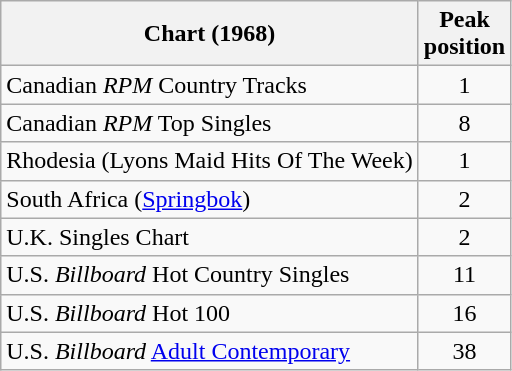<table class="wikitable sortable">
<tr>
<th align="left">Chart (1968)</th>
<th align="center">Peak<br>position</th>
</tr>
<tr>
<td align="left">Canadian <em>RPM</em> Country Tracks</td>
<td align="center">1</td>
</tr>
<tr>
<td align="left">Canadian <em>RPM</em> Top Singles</td>
<td align="center">8</td>
</tr>
<tr>
<td align="left">Rhodesia (Lyons Maid Hits Of The Week)</td>
<td align="center">1</td>
</tr>
<tr>
<td>South Africa (<a href='#'>Springbok</a>)</td>
<td align="center">2</td>
</tr>
<tr>
<td align="left">U.K. Singles Chart</td>
<td align="center">2</td>
</tr>
<tr>
<td align="left">U.S. <em>Billboard</em> Hot Country Singles</td>
<td align="center">11</td>
</tr>
<tr>
<td align="left">U.S. <em>Billboard</em> Hot 100</td>
<td align="center">16</td>
</tr>
<tr>
<td>U.S. <em>Billboard</em> <a href='#'>Adult Contemporary</a></td>
<td align="center">38</td>
</tr>
</table>
